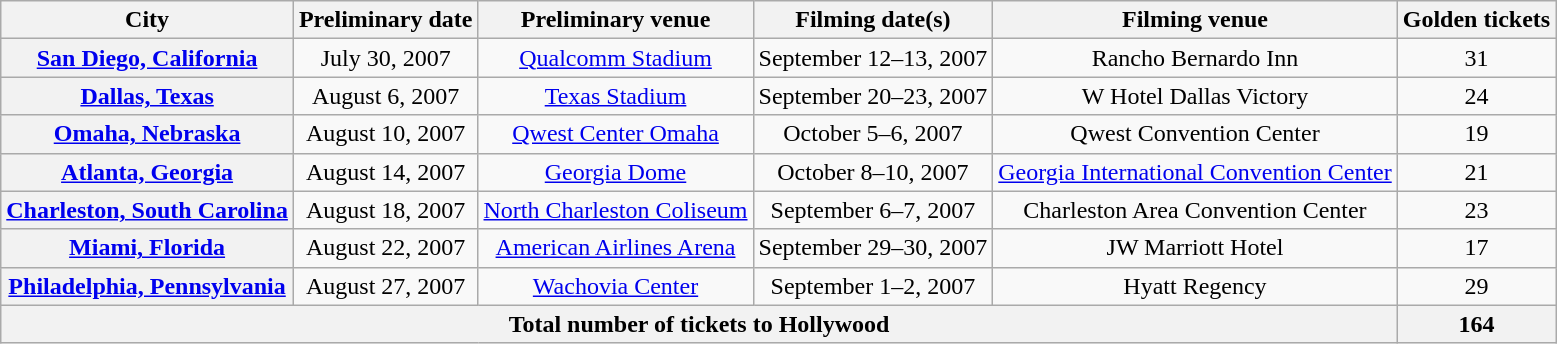<table class="wikitable sortable" style=" text-align:center">
<tr>
<th scope="col">City</th>
<th scope="col">Preliminary date</th>
<th scope="col" class="unsortable">Preliminary venue</th>
<th scope="col">Filming date(s)</th>
<th scope="col" class="unsortable">Filming venue</th>
<th scope="col">Golden tickets</th>
</tr>
<tr>
<th scope="row"><a href='#'>San Diego, California</a></th>
<td>July 30, 2007</td>
<td><a href='#'>Qualcomm Stadium</a></td>
<td>September 12–13, 2007</td>
<td>Rancho Bernardo Inn</td>
<td>31</td>
</tr>
<tr>
<th scope="row"><a href='#'>Dallas, Texas</a></th>
<td>August 6, 2007</td>
<td><a href='#'>Texas Stadium</a></td>
<td>September 20–23, 2007</td>
<td>W Hotel Dallas Victory</td>
<td>24</td>
</tr>
<tr>
<th scope="row"><a href='#'>Omaha, Nebraska</a></th>
<td>August 10, 2007</td>
<td><a href='#'>Qwest Center Omaha</a></td>
<td>October 5–6, 2007</td>
<td>Qwest Convention Center</td>
<td>19</td>
</tr>
<tr>
<th scope="row"><a href='#'>Atlanta, Georgia</a></th>
<td>August 14, 2007</td>
<td><a href='#'>Georgia Dome</a></td>
<td>October 8–10, 2007</td>
<td><a href='#'>Georgia International Convention Center</a></td>
<td>21</td>
</tr>
<tr>
<th scope="row"><a href='#'>Charleston, South Carolina</a></th>
<td>August 18, 2007</td>
<td><a href='#'>North Charleston Coliseum</a></td>
<td>September 6–7, 2007</td>
<td>Charleston Area Convention Center</td>
<td>23</td>
</tr>
<tr>
<th scope="row"><a href='#'>Miami, Florida</a></th>
<td>August 22, 2007</td>
<td><a href='#'>American Airlines Arena</a></td>
<td>September 29–30, 2007</td>
<td>JW Marriott Hotel</td>
<td>17</td>
</tr>
<tr>
<th scope="row"><a href='#'>Philadelphia, Pennsylvania</a></th>
<td>August 27, 2007</td>
<td><a href='#'>Wachovia Center</a></td>
<td>September 1–2, 2007</td>
<td>Hyatt Regency</td>
<td>29</td>
</tr>
<tr style="background:#FAF6F6;">
<th colspan="5">Total number of tickets to Hollywood</th>
<th>164</th>
</tr>
</table>
